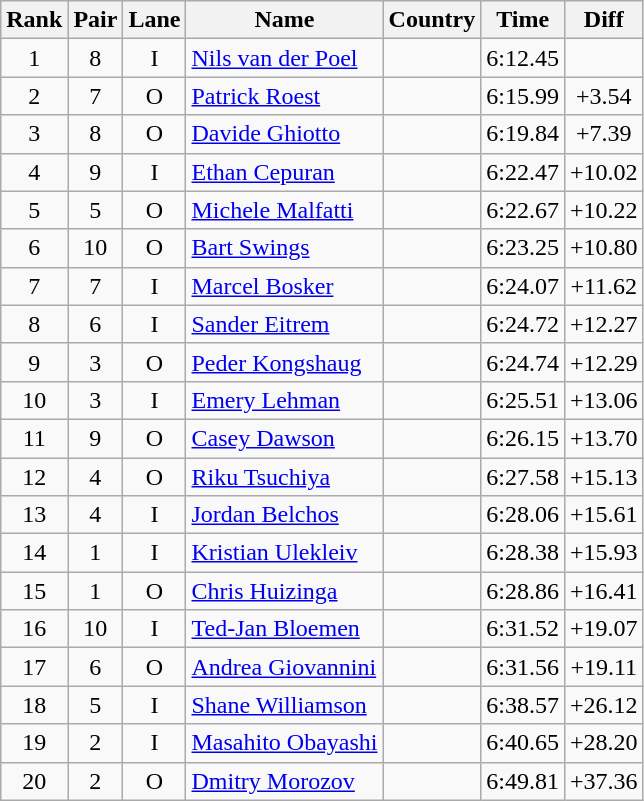<table class="wikitable sortable" style="text-align:center">
<tr>
<th>Rank</th>
<th>Pair</th>
<th>Lane</th>
<th>Name</th>
<th>Country</th>
<th>Time</th>
<th>Diff</th>
</tr>
<tr>
<td>1</td>
<td>8</td>
<td>I</td>
<td align=left><a href='#'>Nils van der Poel</a></td>
<td align=left></td>
<td>6:12.45</td>
<td></td>
</tr>
<tr>
<td>2</td>
<td>7</td>
<td>O</td>
<td align=left><a href='#'>Patrick Roest</a></td>
<td align=left></td>
<td>6:15.99</td>
<td>+3.54</td>
</tr>
<tr>
<td>3</td>
<td>8</td>
<td>O</td>
<td align=left><a href='#'>Davide Ghiotto</a></td>
<td align=left></td>
<td>6:19.84</td>
<td>+7.39</td>
</tr>
<tr>
<td>4</td>
<td>9</td>
<td>I</td>
<td align=left><a href='#'>Ethan Cepuran</a></td>
<td align=left></td>
<td>6:22.47</td>
<td>+10.02</td>
</tr>
<tr>
<td>5</td>
<td>5</td>
<td>O</td>
<td align=left><a href='#'>Michele Malfatti</a></td>
<td align=left></td>
<td>6:22.67</td>
<td>+10.22</td>
</tr>
<tr>
<td>6</td>
<td>10</td>
<td>O</td>
<td align=left><a href='#'>Bart Swings</a></td>
<td align=left></td>
<td>6:23.25</td>
<td>+10.80</td>
</tr>
<tr>
<td>7</td>
<td>7</td>
<td>I</td>
<td align=left><a href='#'>Marcel Bosker</a></td>
<td align=left></td>
<td>6:24.07</td>
<td>+11.62</td>
</tr>
<tr>
<td>8</td>
<td>6</td>
<td>I</td>
<td align=left><a href='#'>Sander Eitrem</a></td>
<td align=left></td>
<td>6:24.72</td>
<td>+12.27</td>
</tr>
<tr>
<td>9</td>
<td>3</td>
<td>O</td>
<td align=left><a href='#'>Peder Kongshaug</a></td>
<td align=left></td>
<td>6:24.74</td>
<td>+12.29</td>
</tr>
<tr>
<td>10</td>
<td>3</td>
<td>I</td>
<td align=left><a href='#'>Emery Lehman</a></td>
<td align=left></td>
<td>6:25.51</td>
<td>+13.06</td>
</tr>
<tr>
<td>11</td>
<td>9</td>
<td>O</td>
<td align=left><a href='#'>Casey Dawson</a></td>
<td align=left></td>
<td>6:26.15</td>
<td>+13.70</td>
</tr>
<tr>
<td>12</td>
<td>4</td>
<td>O</td>
<td align=left><a href='#'>Riku Tsuchiya</a></td>
<td align=left></td>
<td>6:27.58</td>
<td>+15.13</td>
</tr>
<tr>
<td>13</td>
<td>4</td>
<td>I</td>
<td align=left><a href='#'>Jordan Belchos</a></td>
<td align=left></td>
<td>6:28.06</td>
<td>+15.61</td>
</tr>
<tr>
<td>14</td>
<td>1</td>
<td>I</td>
<td align=left><a href='#'>Kristian Ulekleiv</a></td>
<td align=left></td>
<td>6:28.38</td>
<td>+15.93</td>
</tr>
<tr>
<td>15</td>
<td>1</td>
<td>O</td>
<td align=left><a href='#'>Chris Huizinga</a></td>
<td align=left></td>
<td>6:28.86</td>
<td>+16.41</td>
</tr>
<tr>
<td>16</td>
<td>10</td>
<td>I</td>
<td align=left><a href='#'>Ted-Jan Bloemen</a></td>
<td align=left></td>
<td>6:31.52</td>
<td>+19.07</td>
</tr>
<tr>
<td>17</td>
<td>6</td>
<td>O</td>
<td align=left><a href='#'>Andrea Giovannini</a></td>
<td align=left></td>
<td>6:31.56</td>
<td>+19.11</td>
</tr>
<tr>
<td>18</td>
<td>5</td>
<td>I</td>
<td align=left><a href='#'>Shane Williamson</a></td>
<td align=left></td>
<td>6:38.57</td>
<td>+26.12</td>
</tr>
<tr>
<td>19</td>
<td>2</td>
<td>I</td>
<td align=left><a href='#'>Masahito Obayashi</a></td>
<td align=left></td>
<td>6:40.65</td>
<td>+28.20</td>
</tr>
<tr>
<td>20</td>
<td>2</td>
<td>O</td>
<td align=left><a href='#'>Dmitry Morozov</a></td>
<td align=left></td>
<td>6:49.81</td>
<td>+37.36</td>
</tr>
</table>
